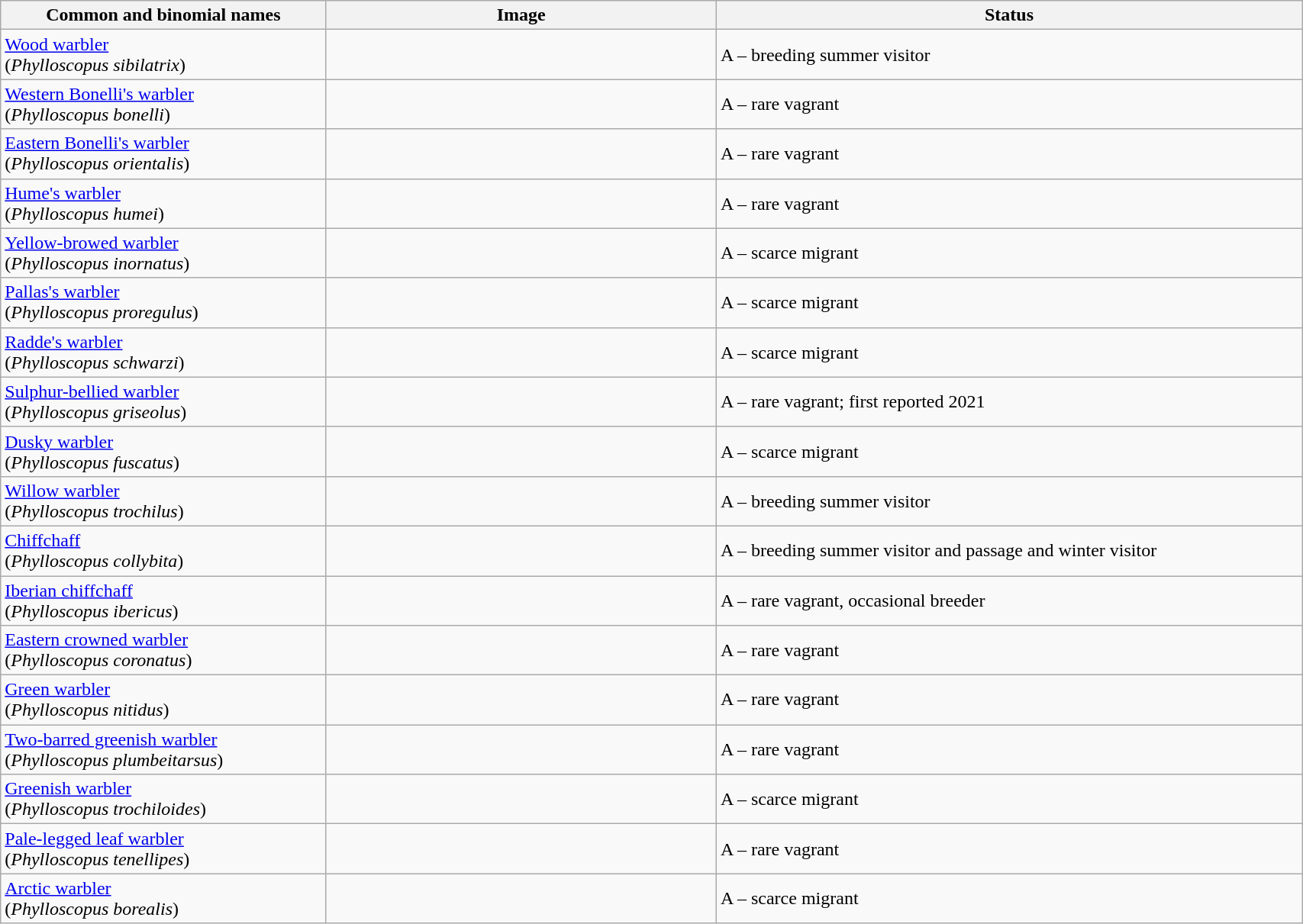<table width=90% class="wikitable">
<tr>
<th width=25%>Common and binomial names</th>
<th width=30%>Image</th>
<th width=45%>Status</th>
</tr>
<tr>
<td><a href='#'>Wood warbler</a><br>(<em>Phylloscopus sibilatrix</em>)</td>
<td></td>
<td>A – breeding summer visitor</td>
</tr>
<tr>
<td><a href='#'>Western Bonelli's warbler</a><br>(<em>Phylloscopus bonelli</em>)</td>
<td></td>
<td>A – rare vagrant</td>
</tr>
<tr>
<td><a href='#'>Eastern Bonelli's warbler</a><br>(<em>Phylloscopus orientalis</em>)</td>
<td></td>
<td>A – rare vagrant</td>
</tr>
<tr>
<td><a href='#'>Hume's warbler</a><br>(<em>Phylloscopus humei</em>)</td>
<td></td>
<td>A – rare vagrant</td>
</tr>
<tr>
<td><a href='#'>Yellow-browed warbler</a><br>(<em>Phylloscopus inornatus</em>)</td>
<td></td>
<td>A – scarce migrant</td>
</tr>
<tr>
<td><a href='#'>Pallas's warbler</a><br>(<em>Phylloscopus proregulus</em>)</td>
<td></td>
<td>A – scarce migrant</td>
</tr>
<tr>
<td><a href='#'>Radde's warbler</a><br>(<em>Phylloscopus schwarzi</em>)</td>
<td></td>
<td>A – scarce migrant</td>
</tr>
<tr>
<td><a href='#'>Sulphur-bellied warbler</a><br>(<em>Phylloscopus griseolus</em>)</td>
<td></td>
<td>A – rare vagrant; first reported 2021</td>
</tr>
<tr>
<td><a href='#'>Dusky warbler</a><br>(<em>Phylloscopus fuscatus</em>)</td>
<td></td>
<td>A – scarce migrant</td>
</tr>
<tr>
<td><a href='#'>Willow warbler</a><br>(<em>Phylloscopus trochilus</em>)</td>
<td></td>
<td>A – breeding summer visitor</td>
</tr>
<tr>
<td><a href='#'>Chiffchaff</a><br>(<em>Phylloscopus collybita</em>)</td>
<td></td>
<td>A – breeding summer visitor and passage and winter visitor</td>
</tr>
<tr>
<td><a href='#'>Iberian chiffchaff</a><br>(<em>Phylloscopus ibericus</em>)</td>
<td></td>
<td>A – rare vagrant, occasional breeder</td>
</tr>
<tr>
<td><a href='#'>Eastern crowned warbler</a><br>(<em>Phylloscopus coronatus</em>)</td>
<td></td>
<td>A – rare vagrant</td>
</tr>
<tr>
<td><a href='#'>Green warbler</a><br>(<em>Phylloscopus nitidus</em>)</td>
<td></td>
<td>A – rare vagrant</td>
</tr>
<tr>
<td><a href='#'>Two-barred greenish warbler</a><br>(<em>Phylloscopus plumbeitarsus</em>)</td>
<td></td>
<td>A – rare vagrant</td>
</tr>
<tr>
<td><a href='#'>Greenish warbler</a><br>(<em>Phylloscopus trochiloides</em>)</td>
<td></td>
<td>A – scarce migrant</td>
</tr>
<tr>
<td><a href='#'>Pale-legged leaf warbler</a><br>(<em>Phylloscopus tenellipes</em>)</td>
<td></td>
<td>A – rare vagrant</td>
</tr>
<tr>
<td><a href='#'>Arctic warbler</a><br>(<em>Phylloscopus borealis</em>)</td>
<td></td>
<td>A – scarce migrant</td>
</tr>
</table>
